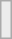<table class="wikitable" style="margin:1em auto;">
<tr>
<td bgcolor="#ECECEC"><br></td>
</tr>
</table>
